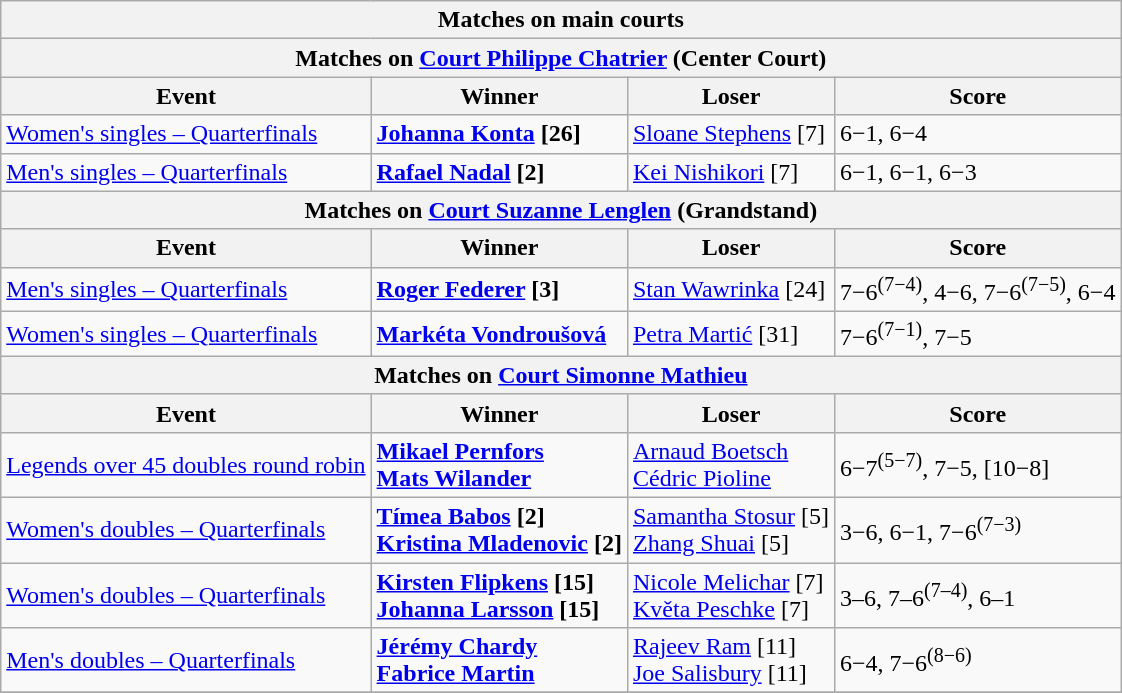<table class="wikitable">
<tr>
<th colspan=4 style=white-space:nowrap>Matches on main courts</th>
</tr>
<tr>
<th colspan=4>Matches on <a href='#'>Court Philippe Chatrier</a> (Center Court)</th>
</tr>
<tr>
<th>Event</th>
<th>Winner</th>
<th>Loser</th>
<th>Score</th>
</tr>
<tr>
<td><a href='#'>Women's singles – Quarterfinals</a></td>
<td> <strong><a href='#'>Johanna Konta</a> [26]</strong></td>
<td> <a href='#'>Sloane Stephens</a> [7]</td>
<td>6−1, 6−4</td>
</tr>
<tr>
<td><a href='#'>Men's singles – Quarterfinals</a></td>
<td> <strong><a href='#'>Rafael Nadal</a> [2]</strong></td>
<td> <a href='#'>Kei Nishikori</a> [7]</td>
<td>6−1, 6−1, 6−3</td>
</tr>
<tr>
<th colspan=4>Matches on <a href='#'>Court Suzanne Lenglen</a> (Grandstand)</th>
</tr>
<tr>
<th>Event</th>
<th>Winner</th>
<th>Loser</th>
<th>Score</th>
</tr>
<tr>
<td><a href='#'>Men's singles – Quarterfinals</a></td>
<td> <strong><a href='#'>Roger Federer</a> [3]</strong></td>
<td> <a href='#'>Stan Wawrinka</a> [24]</td>
<td>7−6<sup>(7−4)</sup>, 4−6, 7−6<sup>(7−5)</sup>, 6−4</td>
</tr>
<tr>
<td><a href='#'>Women's singles – Quarterfinals</a></td>
<td> <strong><a href='#'>Markéta Vondroušová</a></strong></td>
<td> <a href='#'>Petra Martić</a> [31]</td>
<td>7−6<sup>(7−1)</sup>, 7−5</td>
</tr>
<tr>
<th colspan=4>Matches on <a href='#'>Court Simonne Mathieu</a></th>
</tr>
<tr>
<th>Event</th>
<th>Winner</th>
<th>Loser</th>
<th>Score</th>
</tr>
<tr>
<td><a href='#'>Legends over 45 doubles round robin</a></td>
<td><strong> <a href='#'>Mikael Pernfors</a> <br>  <a href='#'>Mats Wilander</a></strong></td>
<td> <a href='#'>Arnaud Boetsch</a> <br>  <a href='#'>Cédric Pioline</a></td>
<td>6−7<sup>(5−7)</sup>, 7−5, [10−8]</td>
</tr>
<tr>
<td><a href='#'>Women's doubles – Quarterfinals</a></td>
<td><strong> <a href='#'>Tímea Babos</a> [2] <br>  <a href='#'>Kristina Mladenovic</a> [2]</strong></td>
<td> <a href='#'>Samantha Stosur</a> [5] <br>  <a href='#'>Zhang Shuai</a> [5]</td>
<td>3−6, 6−1, 7−6<sup>(7−3)</sup></td>
</tr>
<tr>
<td><a href='#'>Women's doubles – Quarterfinals</a></td>
<td><strong> <a href='#'>Kirsten Flipkens</a> [15] <br>  <a href='#'>Johanna Larsson</a> [15]</strong></td>
<td> <a href='#'>Nicole Melichar</a> [7] <br>  <a href='#'>Květa Peschke</a> [7]</td>
<td>3–6, 7–6<sup>(7–4)</sup>, 6–1</td>
</tr>
<tr>
<td><a href='#'>Men's doubles – Quarterfinals</a></td>
<td><strong> <a href='#'>Jérémy Chardy</a> <br>  <a href='#'>Fabrice Martin</a></strong></td>
<td> <a href='#'>Rajeev Ram</a> [11] <br>  <a href='#'>Joe Salisbury</a> [11]</td>
<td>6−4, 7−6<sup>(8−6)</sup></td>
</tr>
<tr>
</tr>
</table>
